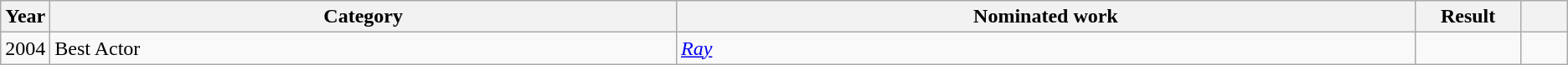<table class=wikitable>
<tr>
<th scope="col" style="width:1em;">Year</th>
<th scope="col" style="width:33em;">Category</th>
<th scope="col" style="width:39em;">Nominated work</th>
<th scope="col" style="width:5em;">Result</th>
<th scope="col" style="width:2em;"></th>
</tr>
<tr>
<td>2004</td>
<td>Best Actor</td>
<td><em><a href='#'>Ray</a></em></td>
<td></td>
<td></td>
</tr>
</table>
